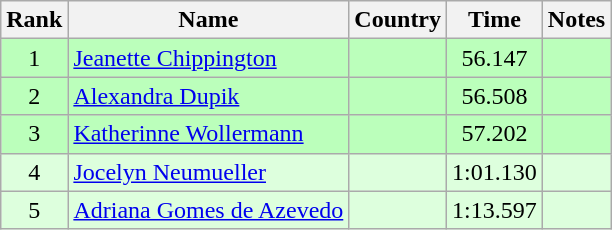<table class="wikitable" style="text-align:center">
<tr>
<th>Rank</th>
<th>Name</th>
<th>Country</th>
<th>Time</th>
<th>Notes</th>
</tr>
<tr bgcolor=bbffbb>
<td>1</td>
<td align="left"><a href='#'>Jeanette Chippington</a></td>
<td align="left"></td>
<td>56.147</td>
<td></td>
</tr>
<tr bgcolor=bbffbb>
<td>2</td>
<td align="left"><a href='#'>Alexandra Dupik</a></td>
<td align="left"></td>
<td>56.508</td>
<td></td>
</tr>
<tr bgcolor=bbffbb>
<td>3</td>
<td align="left"><a href='#'>Katherinne Wollermann</a></td>
<td align="left"></td>
<td>57.202</td>
<td></td>
</tr>
<tr bgcolor=ddffdd>
<td>4</td>
<td align="left"><a href='#'>Jocelyn Neumueller</a></td>
<td align="left"></td>
<td>1:01.130</td>
<td></td>
</tr>
<tr bgcolor=ddffdd>
<td>5</td>
<td align="left"><a href='#'>Adriana Gomes de Azevedo</a></td>
<td align="left"></td>
<td>1:13.597</td>
<td></td>
</tr>
</table>
